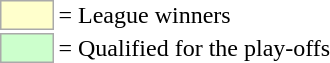<table>
<tr>
<td style="background-color:#ffffcc; border:1px solid #aaaaaa; width:2em;"></td>
<td>= League winners</td>
</tr>
<tr>
<td style="background-color:#ccffcc; border:1px solid #aaaaaa; width:2em;"></td>
<td>= Qualified for the play-offs</td>
</tr>
</table>
